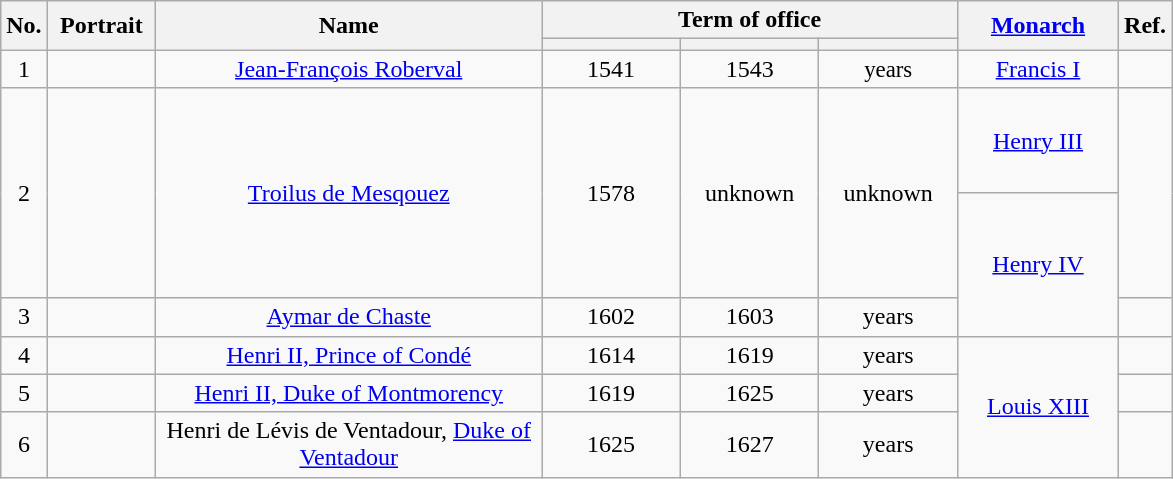<table class="wikitable sortable sticky-header-multi" style="text-align:center; border:1px #aaf solid;">
<tr>
<th rowspan="2">No.</th>
<th rowspan="2" width="65">Portrait</th>
<th rowspan="2" width="250">Name<br></th>
<th colspan="3">Term of office</th>
<th rowspan="2" width="100"><a href='#'>Monarch</a><br></th>
<th rowspan="2">Ref.</th>
</tr>
<tr>
<th width="85"></th>
<th width="85"></th>
<th width="85"></th>
</tr>
<tr>
<td>1</td>
<td width="65"></td>
<td><a href='#'>Jean-François Roberval</a><br></td>
<td class="nowrap">1541</td>
<td class="nowrap">1543</td>
<td style="font-size:95%;"> years</td>
<td><a href='#'>Francis I</a><br></td>
<td></td>
</tr>
<tr style="height:70px;">
<td rowspan="2">2</td>
<td rowspan="2"></td>
<td rowspan="2"><a href='#'>Troilus de Mesqouez</a><br></td>
<td rowspan="2">1578</td>
<td rowspan="2">unknown</td>
<td rowspan="2">unknown</td>
<td><a href='#'>Henry III</a><br></td>
<td rowspan="2"></td>
</tr>
<tr style="height:70px;">
<td rowspan="2"><a href='#'>Henry IV</a><br></td>
</tr>
<tr>
<td>3</td>
<td></td>
<td><a href='#'>Aymar de Chaste</a><br></td>
<td>1602</td>
<td>1603</td>
<td> years</td>
<td></td>
</tr>
<tr>
<td>4</td>
<td></td>
<td><a href='#'>Henri II, Prince of Condé</a><br></td>
<td>1614</td>
<td>1619</td>
<td> years</td>
<td rowspan="3"><a href='#'>Louis XIII</a><br></td>
<td></td>
</tr>
<tr>
<td>5</td>
<td></td>
<td><a href='#'>Henri II, Duke of Montmorency</a><br></td>
<td>1619</td>
<td>1625</td>
<td> years</td>
<td></td>
</tr>
<tr>
<td>6</td>
<td></td>
<td>Henri de Lévis de Ventadour, <a href='#'>Duke of Ventadour</a><br></td>
<td>1625</td>
<td>1627</td>
<td> years</td>
<td></td>
</tr>
</table>
